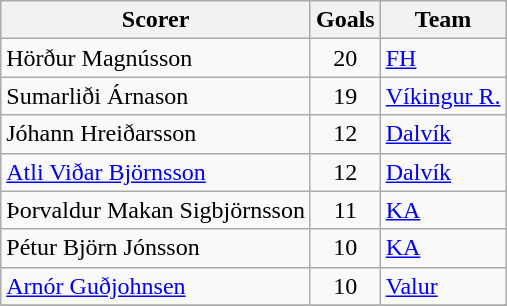<table class="wikitable">
<tr>
<th>Scorer</th>
<th>Goals</th>
<th>Team</th>
</tr>
<tr>
<td> Hörður Magnússon</td>
<td align=center>20</td>
<td><a href='#'>FH</a></td>
</tr>
<tr>
<td> Sumarliði Árnason</td>
<td align=center>19</td>
<td><a href='#'>Víkingur R.</a></td>
</tr>
<tr>
<td> Jóhann Hreiðarsson</td>
<td align=center>12</td>
<td><a href='#'>Dalvík</a></td>
</tr>
<tr>
<td> <a href='#'>Atli Viðar Björnsson</a></td>
<td align=center>12</td>
<td><a href='#'>Dalvík</a></td>
</tr>
<tr>
<td> Þorvaldur Makan Sigbjörnsson</td>
<td align=center>11</td>
<td><a href='#'>KA</a></td>
</tr>
<tr>
<td> Pétur Björn Jónsson</td>
<td align=center>10</td>
<td><a href='#'>KA</a></td>
</tr>
<tr>
<td> <a href='#'>Arnór Guðjohnsen</a></td>
<td align=center>10</td>
<td><a href='#'>Valur</a></td>
</tr>
<tr>
</tr>
</table>
